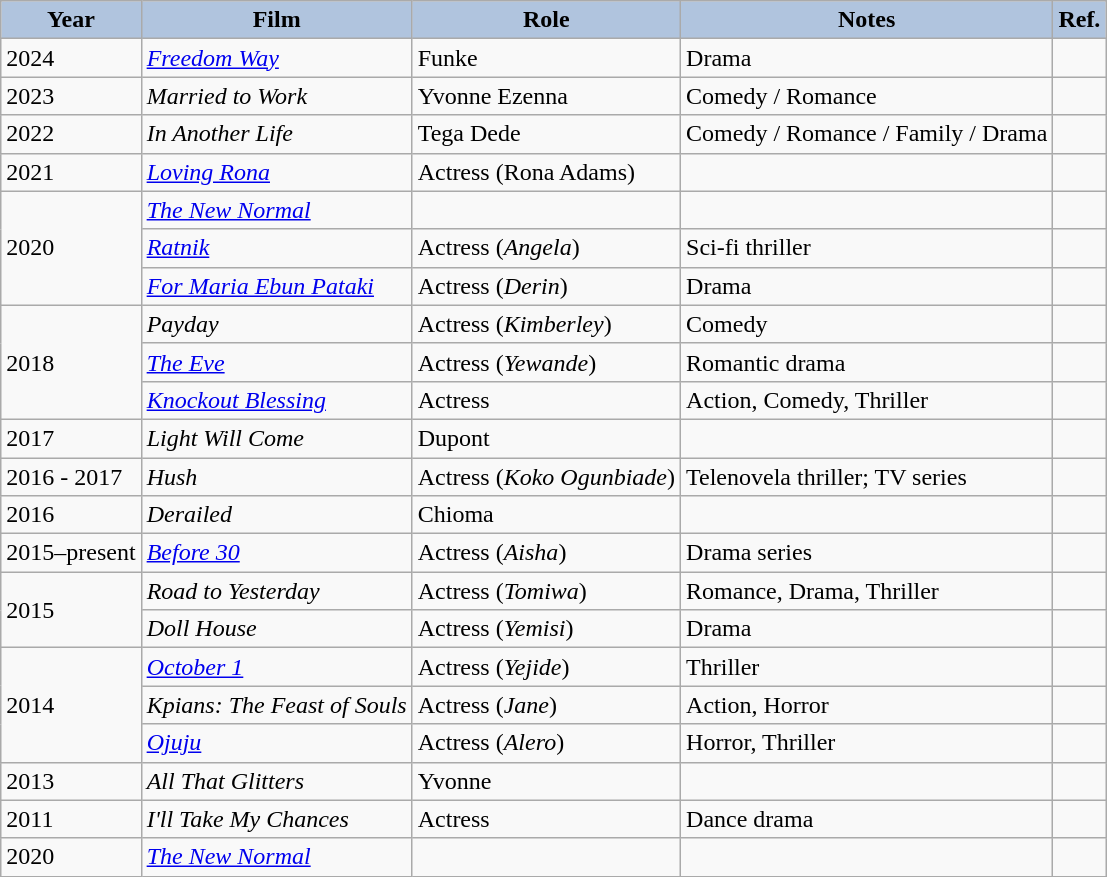<table class="wikitable">
<tr>
<th style="background:#B0C4DE;">Year</th>
<th style="background:#B0C4DE;">Film</th>
<th style="background:#B0C4DE;">Role</th>
<th style="background:#B0C4DE;">Notes</th>
<th style="background:#B0C4DE;">Ref.</th>
</tr>
<tr>
<td>2024</td>
<td><em><a href='#'>Freedom Way</a></em></td>
<td>Funke</td>
<td>Drama</td>
<td></td>
</tr>
<tr>
<td>2023</td>
<td><em>Married to Work</em></td>
<td>Yvonne Ezenna</td>
<td>Comedy / Romance</td>
<td></td>
</tr>
<tr>
<td>2022</td>
<td><em>In Another Life</em></td>
<td>Tega Dede</td>
<td>Comedy / Romance / Family / Drama</td>
<td></td>
</tr>
<tr>
<td>2021</td>
<td><em><a href='#'>Loving Rona</a></em></td>
<td>Actress (Rona Adams)</td>
<td></td>
<td></td>
</tr>
<tr>
<td rowspan="3">2020</td>
<td><a href='#'><em>The New Normal</em></a></td>
<td></td>
<td></td>
<td></td>
</tr>
<tr>
<td><em><a href='#'>Ratnik</a></em></td>
<td>Actress (<em>Angela</em>)</td>
<td>Sci-fi thriller</td>
<td></td>
</tr>
<tr>
<td><em><a href='#'>For Maria Ebun Pataki</a></em></td>
<td>Actress (<em>Derin</em>)</td>
<td>Drama</td>
<td></td>
</tr>
<tr>
<td rowspan=3>2018</td>
<td><em>Payday</em></td>
<td>Actress (<em>Kimberley</em>)</td>
<td>Comedy</td>
<td></td>
</tr>
<tr>
<td><em><a href='#'>The Eve</a></em></td>
<td>Actress (<em>Yewande</em>)</td>
<td>Romantic drama</td>
<td></td>
</tr>
<tr>
<td><em><a href='#'>Knockout Blessing</a></em></td>
<td>Actress</td>
<td>Action, Comedy, Thriller</td>
<td></td>
</tr>
<tr>
<td>2017</td>
<td><em>Light Will Come</em></td>
<td>Dupont</td>
<td></td>
<td></td>
</tr>
<tr>
<td>2016 - 2017</td>
<td><em>Hush</em></td>
<td>Actress (<em>Koko Ogunbiade</em>)</td>
<td>Telenovela thriller; TV series</td>
<td></td>
</tr>
<tr>
<td>2016</td>
<td><em>Derailed</em></td>
<td>Chioma</td>
<td></td>
<td></td>
</tr>
<tr>
<td>2015–present</td>
<td><em><a href='#'>Before 30</a></em></td>
<td>Actress (<em>Aisha</em>)</td>
<td>Drama series</td>
<td></td>
</tr>
<tr>
<td rowspan=2>2015</td>
<td><em>Road to Yesterday</em></td>
<td>Actress (<em>Tomiwa</em>)</td>
<td>Romance, Drama, Thriller</td>
<td></td>
</tr>
<tr>
<td><em>Doll House</em></td>
<td>Actress (<em>Yemisi</em>)</td>
<td>Drama</td>
<td></td>
</tr>
<tr>
<td rowspan=3>2014</td>
<td><em><a href='#'>October 1</a></em></td>
<td>Actress (<em>Yejide</em>)</td>
<td>Thriller</td>
<td></td>
</tr>
<tr>
<td><em>Kpians: The Feast of Souls</em></td>
<td>Actress (<em>Jane</em>)</td>
<td>Action, Horror</td>
<td></td>
</tr>
<tr>
<td><em><a href='#'>Ojuju</a></em></td>
<td>Actress (<em>Alero</em>)</td>
<td>Horror, Thriller</td>
<td></td>
</tr>
<tr>
<td>2013</td>
<td><em>All That Glitters</em></td>
<td>Yvonne</td>
<td></td>
<td></td>
</tr>
<tr>
<td>2011</td>
<td><em>I'll Take My Chances</em></td>
<td>Actress</td>
<td>Dance drama</td>
<td></td>
</tr>
<tr>
<td>2020</td>
<td><em><a href='#'>The New Normal</a></em></td>
<td></td>
<td></td>
<td></td>
</tr>
</table>
